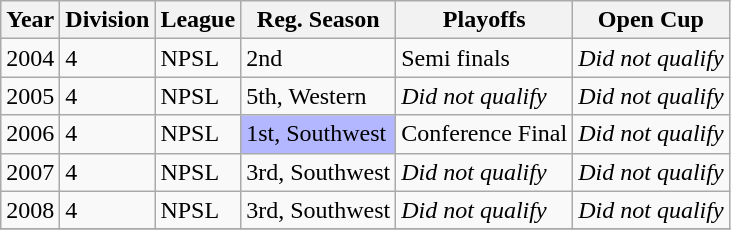<table class="wikitable">
<tr>
<th>Year</th>
<th>Division</th>
<th>League</th>
<th>Reg. Season</th>
<th>Playoffs</th>
<th>Open Cup</th>
</tr>
<tr>
<td>2004</td>
<td>4</td>
<td>NPSL</td>
<td>2nd</td>
<td>Semi finals</td>
<td><em>Did not qualify</em></td>
</tr>
<tr>
<td>2005</td>
<td>4</td>
<td>NPSL</td>
<td>5th, Western</td>
<td><em>Did not qualify</em></td>
<td><em>Did not qualify</em></td>
</tr>
<tr>
<td>2006</td>
<td>4</td>
<td>NPSL</td>
<td bgcolor="B3B7FF">1st, Southwest</td>
<td>Conference Final</td>
<td><em>Did not qualify</em></td>
</tr>
<tr>
<td>2007</td>
<td>4</td>
<td>NPSL</td>
<td>3rd, Southwest</td>
<td><em>Did not qualify</em></td>
<td><em>Did not qualify</em></td>
</tr>
<tr>
<td>2008</td>
<td>4</td>
<td>NPSL</td>
<td>3rd, Southwest</td>
<td><em>Did not qualify</em></td>
<td><em>Did not qualify</em></td>
</tr>
<tr>
</tr>
</table>
